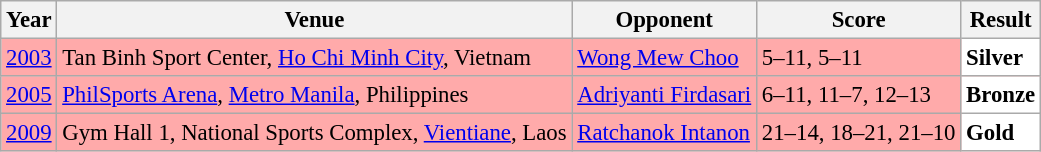<table class="sortable wikitable" style="font-size: 95%;">
<tr>
<th>Year</th>
<th>Venue</th>
<th>Opponent</th>
<th>Score</th>
<th>Result</th>
</tr>
<tr style="background:#FFAAAA">
<td align="center"><a href='#'>2003</a></td>
<td align="left">Tan Binh Sport Center, <a href='#'>Ho Chi Minh City</a>, Vietnam</td>
<td align="left"> <a href='#'>Wong Mew Choo</a></td>
<td align="left">5–11, 5–11</td>
<td style="text-align:left; background:white"> <strong>Silver</strong></td>
</tr>
<tr style="background:#FFAAAA">
<td align="center"><a href='#'>2005</a></td>
<td align="left"><a href='#'>PhilSports Arena</a>, <a href='#'>Metro Manila</a>, Philippines</td>
<td align="left"> <a href='#'>Adriyanti Firdasari</a></td>
<td align="left">6–11, 11–7, 12–13</td>
<td style="text-align:left; background:white"> <strong>Bronze</strong></td>
</tr>
<tr style="background:#FFAAAA">
<td align="center"><a href='#'>2009</a></td>
<td align="left">Gym Hall 1, National Sports Complex, <a href='#'>Vientiane</a>, Laos</td>
<td align="left"> <a href='#'>Ratchanok Intanon</a></td>
<td align="left">21–14, 18–21, 21–10</td>
<td style="text-align:left; background:white"> <strong>Gold</strong></td>
</tr>
</table>
